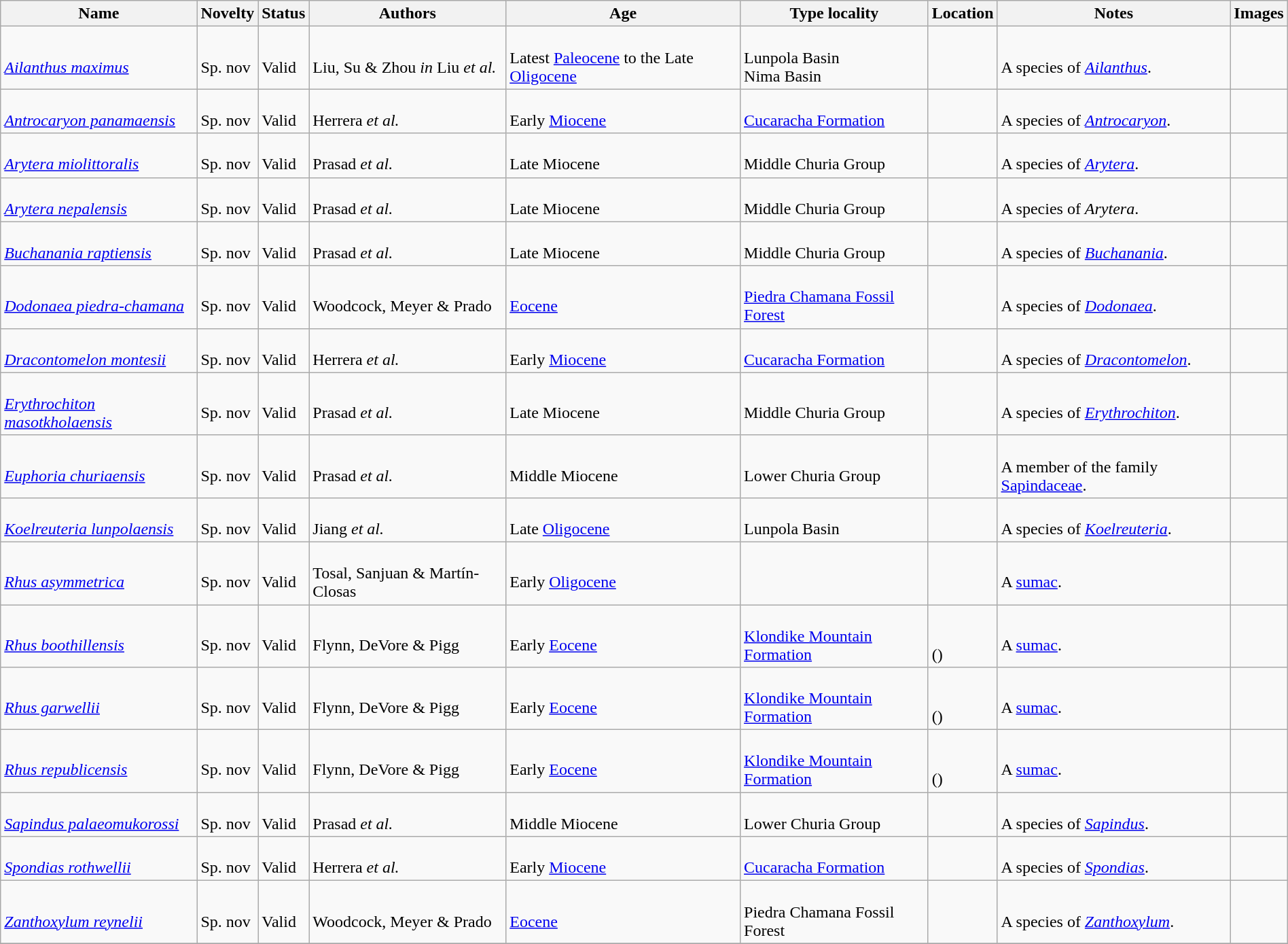<table class="wikitable sortable" align="center" width="100%">
<tr>
<th>Name</th>
<th>Novelty</th>
<th>Status</th>
<th>Authors</th>
<th>Age</th>
<th>Type locality</th>
<th>Location</th>
<th>Notes</th>
<th>Images</th>
</tr>
<tr>
<td><br><em><a href='#'>Ailanthus maximus</a></em></td>
<td><br>Sp. nov</td>
<td><br>Valid</td>
<td><br>Liu, Su & Zhou <em>in</em> Liu <em>et al.</em></td>
<td><br>Latest <a href='#'>Paleocene</a> to the Late <a href='#'>Oligocene</a></td>
<td><br>Lunpola Basin<br>
Nima Basin</td>
<td><br></td>
<td><br>A species of <em><a href='#'>Ailanthus</a></em>.</td>
<td></td>
</tr>
<tr>
<td><br><em><a href='#'>Antrocaryon panamaensis</a></em></td>
<td><br>Sp. nov</td>
<td><br>Valid</td>
<td><br>Herrera <em>et al.</em></td>
<td><br>Early <a href='#'>Miocene</a></td>
<td><br><a href='#'>Cucaracha Formation</a></td>
<td><br></td>
<td><br>A species of <em><a href='#'>Antrocaryon</a></em>.</td>
<td></td>
</tr>
<tr>
<td><br><em><a href='#'>Arytera miolittoralis</a></em></td>
<td><br>Sp. nov</td>
<td><br>Valid</td>
<td><br>Prasad <em>et al.</em></td>
<td><br>Late Miocene</td>
<td><br>Middle Churia Group</td>
<td><br></td>
<td><br>A species of <em><a href='#'>Arytera</a></em>.</td>
<td></td>
</tr>
<tr>
<td><br><em><a href='#'>Arytera nepalensis</a></em></td>
<td><br>Sp. nov</td>
<td><br>Valid</td>
<td><br>Prasad <em>et al.</em></td>
<td><br>Late Miocene</td>
<td><br>Middle Churia Group</td>
<td><br></td>
<td><br>A species of <em>Arytera</em>.</td>
<td></td>
</tr>
<tr>
<td><br><em><a href='#'>Buchanania raptiensis</a></em></td>
<td><br>Sp. nov</td>
<td><br>Valid</td>
<td><br>Prasad <em>et al.</em></td>
<td><br>Late Miocene</td>
<td><br>Middle Churia Group</td>
<td><br></td>
<td><br>A species of <em><a href='#'>Buchanania</a></em>.</td>
<td></td>
</tr>
<tr>
<td><br><em><a href='#'>Dodonaea piedra-chamana</a></em></td>
<td><br>Sp. nov</td>
<td><br>Valid</td>
<td><br>Woodcock, Meyer & Prado</td>
<td><br><a href='#'>Eocene</a></td>
<td><br><a href='#'>Piedra Chamana Fossil Forest</a></td>
<td><br></td>
<td><br>A species of <em><a href='#'>Dodonaea</a></em>.</td>
<td></td>
</tr>
<tr>
<td><br><em><a href='#'>Dracontomelon montesii</a></em></td>
<td><br>Sp. nov</td>
<td><br>Valid</td>
<td><br>Herrera <em>et al.</em></td>
<td><br>Early <a href='#'>Miocene</a></td>
<td><br><a href='#'>Cucaracha Formation</a></td>
<td><br></td>
<td><br>A species of <em><a href='#'>Dracontomelon</a></em>.</td>
<td></td>
</tr>
<tr>
<td><br><em><a href='#'>Erythrochiton masotkholaensis</a></em></td>
<td><br>Sp. nov</td>
<td><br>Valid</td>
<td><br>Prasad <em>et al.</em></td>
<td><br>Late Miocene</td>
<td><br>Middle Churia Group</td>
<td><br></td>
<td><br>A species of <em><a href='#'>Erythrochiton</a></em>.</td>
<td></td>
</tr>
<tr>
<td><br><em><a href='#'>Euphoria churiaensis</a></em></td>
<td><br>Sp. nov</td>
<td><br>Valid</td>
<td><br>Prasad <em>et al.</em></td>
<td><br>Middle Miocene</td>
<td><br>Lower Churia Group</td>
<td><br></td>
<td><br>A member of the family <a href='#'>Sapindaceae</a>.</td>
<td></td>
</tr>
<tr>
<td><br><em><a href='#'>Koelreuteria lunpolaensis</a></em></td>
<td><br>Sp. nov</td>
<td><br>Valid</td>
<td><br>Jiang <em>et al.</em></td>
<td><br>Late <a href='#'>Oligocene</a></td>
<td><br>Lunpola Basin</td>
<td><br></td>
<td><br>A species of <em><a href='#'>Koelreuteria</a></em>.</td>
<td></td>
</tr>
<tr>
<td><br><em><a href='#'>Rhus asymmetrica</a></em></td>
<td><br>Sp. nov</td>
<td><br>Valid</td>
<td><br>Tosal, Sanjuan & Martín-Closas</td>
<td><br>Early <a href='#'>Oligocene</a></td>
<td></td>
<td><br></td>
<td><br>A <a href='#'>sumac</a>.</td>
<td></td>
</tr>
<tr>
<td><br><em><a href='#'>Rhus boothillensis</a></em></td>
<td><br>Sp. nov</td>
<td><br>Valid</td>
<td><br>Flynn, DeVore & Pigg</td>
<td><br>Early <a href='#'>Eocene</a></td>
<td><br><a href='#'>Klondike Mountain Formation</a></td>
<td><br><br>()</td>
<td><br>A <a href='#'>sumac</a>.</td>
<td><br></td>
</tr>
<tr>
<td><br><em><a href='#'>Rhus garwellii</a></em></td>
<td><br>Sp. nov</td>
<td><br>Valid</td>
<td><br>Flynn, DeVore & Pigg</td>
<td><br>Early <a href='#'>Eocene</a></td>
<td><br><a href='#'>Klondike Mountain Formation</a></td>
<td><br><br>()</td>
<td><br>A <a href='#'>sumac</a>.</td>
<td><br></td>
</tr>
<tr>
<td><br><em><a href='#'>Rhus republicensis</a></em></td>
<td><br>Sp. nov</td>
<td><br>Valid</td>
<td><br>Flynn, DeVore & Pigg</td>
<td><br>Early <a href='#'>Eocene</a></td>
<td><br><a href='#'>Klondike Mountain Formation</a></td>
<td><br><br>()</td>
<td><br>A <a href='#'>sumac</a>.</td>
<td></td>
</tr>
<tr>
<td><br><em><a href='#'>Sapindus palaeomukorossi</a></em></td>
<td><br>Sp. nov</td>
<td><br>Valid</td>
<td><br>Prasad <em>et al.</em></td>
<td><br>Middle Miocene</td>
<td><br>Lower Churia Group</td>
<td><br></td>
<td><br>A species of <em><a href='#'>Sapindus</a></em>.</td>
<td></td>
</tr>
<tr>
<td><br><em><a href='#'>Spondias rothwellii</a></em></td>
<td><br>Sp. nov</td>
<td><br>Valid</td>
<td><br>Herrera <em>et al.</em></td>
<td><br>Early <a href='#'>Miocene</a></td>
<td><br><a href='#'>Cucaracha Formation</a></td>
<td><br></td>
<td><br>A species of <em><a href='#'>Spondias</a></em>.</td>
<td></td>
</tr>
<tr>
<td><br><em><a href='#'>Zanthoxylum reynelii</a></em></td>
<td><br>Sp. nov</td>
<td><br>Valid</td>
<td><br>Woodcock, Meyer & Prado</td>
<td><br><a href='#'>Eocene</a></td>
<td><br>Piedra Chamana Fossil Forest</td>
<td><br></td>
<td><br>A species of <em><a href='#'>Zanthoxylum</a></em>.</td>
<td></td>
</tr>
<tr>
</tr>
</table>
